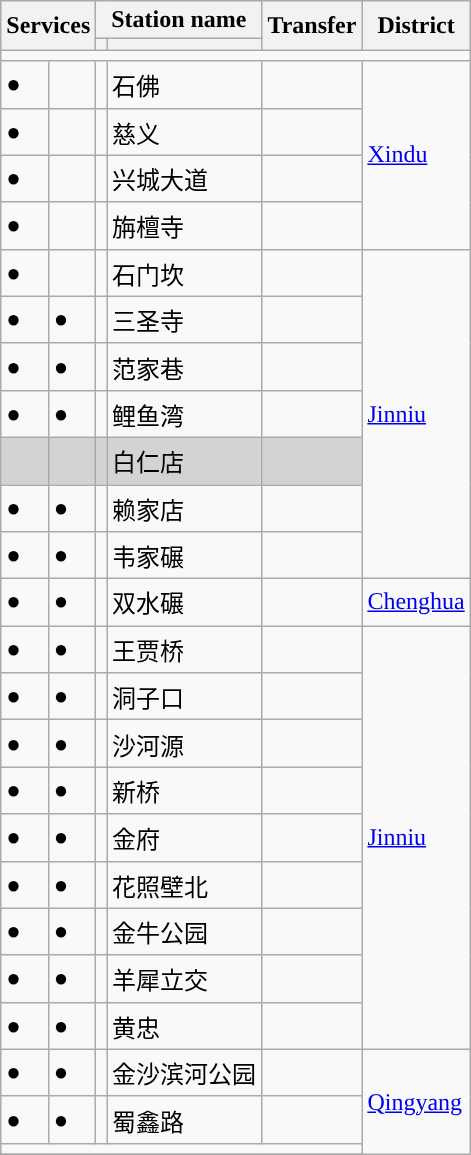<table class="wikitable" text-align: center;">
<tr>
<th colspan="2" rowspan="2">Services</th>
<th colspan="2">Station name</th>
<th rowspan=2>Transfer</th>
<th rowspan=2>District</th>
</tr>
<tr>
<th></th>
<th></th>
</tr>
<tr style="background:#">
<td colspan = "9"></td>
</tr>
<tr>
<td>●</td>
<td></td>
<td></td>
<td>石佛</td>
<td></td>
<td rowspan="4"><a href='#'>Xindu</a></td>
</tr>
<tr>
<td>●</td>
<td></td>
<td></td>
<td>慈义</td>
<td></td>
</tr>
<tr>
<td>●</td>
<td></td>
<td></td>
<td>兴城大道</td>
<td></td>
</tr>
<tr>
<td>●</td>
<td></td>
<td></td>
<td>旃檀寺</td>
<td></td>
</tr>
<tr>
<td>●</td>
<td></td>
<td></td>
<td>石门坎</td>
<td></td>
<td rowspan="7"><a href='#'>Jinniu</a></td>
</tr>
<tr>
<td>●</td>
<td>●</td>
<td></td>
<td>三圣寺</td>
<td></td>
</tr>
<tr>
<td>●</td>
<td>●</td>
<td></td>
<td>范家巷</td>
<td></td>
</tr>
<tr>
<td>●</td>
<td>●</td>
<td></td>
<td>鲤鱼湾</td>
<td></td>
</tr>
<tr bgcolor="lightgrey">
<td></td>
<td></td>
<td></td>
<td>白仁店</td>
<td></td>
</tr>
<tr>
<td>●</td>
<td>●</td>
<td></td>
<td>赖家店</td>
<td></td>
</tr>
<tr>
<td>●</td>
<td>●</td>
<td></td>
<td>韦家碾</td>
<td></td>
</tr>
<tr>
<td>●</td>
<td>●</td>
<td></td>
<td>双水碾</td>
<td></td>
<td rowspan="1"><a href='#'>Chenghua</a></td>
</tr>
<tr>
<td>●</td>
<td>●</td>
<td></td>
<td>王贾桥</td>
<td></td>
<td rowspan="9"><a href='#'>Jinniu</a></td>
</tr>
<tr>
<td>●</td>
<td>●</td>
<td></td>
<td>洞子口</td>
<td></td>
</tr>
<tr>
<td>●</td>
<td>●</td>
<td></td>
<td>沙河源</td>
<td></td>
</tr>
<tr>
<td>●</td>
<td>●</td>
<td></td>
<td>新桥</td>
<td></td>
</tr>
<tr>
<td>●</td>
<td>●</td>
<td></td>
<td>金府</td>
<td></td>
</tr>
<tr>
<td>●</td>
<td>●</td>
<td></td>
<td>花照壁北</td>
<td></td>
</tr>
<tr>
<td>●</td>
<td>●</td>
<td></td>
<td>金牛公园</td>
<td></td>
</tr>
<tr>
<td>●</td>
<td>●</td>
<td></td>
<td>羊犀立交</td>
<td></td>
</tr>
<tr>
<td>●</td>
<td>●</td>
<td></td>
<td>黄忠</td>
<td></td>
</tr>
<tr>
<td>●</td>
<td>●</td>
<td></td>
<td>金沙滨河公园</td>
<td></td>
<td rowspan="9"><a href='#'>Qingyang</a></td>
</tr>
<tr>
<td>●</td>
<td>●</td>
<td></td>
<td>蜀鑫路</td>
<td></td>
</tr>
<tr style="background:#">
<td colspan = "9"></td>
</tr>
<tr>
</tr>
</table>
